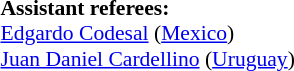<table width=50% style="font-size: 90%">
<tr>
<td><br><strong>Assistant referees:</strong>
<br><a href='#'>Edgardo Codesal</a> (<a href='#'>Mexico</a>)
<br><a href='#'>Juan Daniel Cardellino</a> (<a href='#'>Uruguay</a>)</td>
</tr>
</table>
